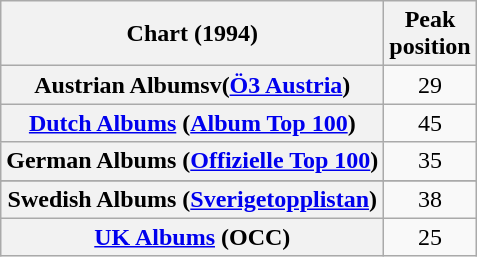<table class="wikitable sortable plainrowheaders">
<tr>
<th>Chart (1994)</th>
<th>Peak<br>position</th>
</tr>
<tr>
<th scope="row">Austrian Albumsv(<a href='#'>Ö3 Austria</a>)</th>
<td align="center">29</td>
</tr>
<tr>
<th scope="row"><a href='#'>Dutch Albums</a> (<a href='#'>Album Top 100</a>)</th>
<td align="center">45</td>
</tr>
<tr>
<th scope="row">German Albums (<a href='#'>Offizielle Top 100</a>)</th>
<td align="center">35</td>
</tr>
<tr>
</tr>
<tr>
<th scope="row">Swedish Albums (<a href='#'>Sverigetopplistan</a>)</th>
<td align="center">38</td>
</tr>
<tr>
<th scope="row"><a href='#'>UK Albums</a> (OCC)</th>
<td align="center">25</td>
</tr>
</table>
